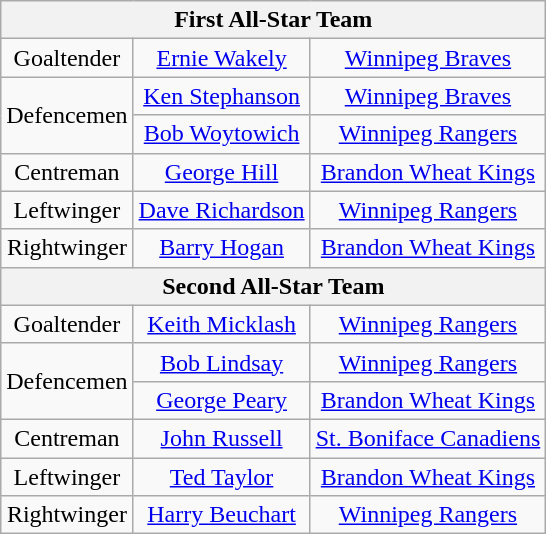<table class="wikitable" style="text-align:center">
<tr>
<th colspan="6">First All-Star Team</th>
</tr>
<tr>
<td>Goaltender</td>
<td><a href='#'>Ernie Wakely</a></td>
<td><a href='#'>Winnipeg Braves</a></td>
</tr>
<tr>
<td rowspan="2">Defencemen</td>
<td><a href='#'>Ken Stephanson</a></td>
<td><a href='#'>Winnipeg Braves</a></td>
</tr>
<tr>
<td><a href='#'>Bob Woytowich</a></td>
<td><a href='#'>Winnipeg Rangers</a></td>
</tr>
<tr>
<td>Centreman</td>
<td><a href='#'>George Hill</a></td>
<td><a href='#'>Brandon Wheat Kings</a></td>
</tr>
<tr>
<td>Leftwinger</td>
<td><a href='#'>Dave Richardson</a></td>
<td><a href='#'>Winnipeg Rangers</a></td>
</tr>
<tr>
<td>Rightwinger</td>
<td><a href='#'>Barry Hogan</a></td>
<td><a href='#'>Brandon Wheat Kings</a></td>
</tr>
<tr>
<th colspan="6">Second All-Star Team</th>
</tr>
<tr>
<td>Goaltender</td>
<td><a href='#'>Keith Micklash</a></td>
<td><a href='#'>Winnipeg Rangers</a></td>
</tr>
<tr>
<td rowspan="2">Defencemen</td>
<td><a href='#'>Bob Lindsay</a></td>
<td><a href='#'>Winnipeg Rangers</a></td>
</tr>
<tr>
<td><a href='#'>George Peary</a></td>
<td><a href='#'>Brandon Wheat Kings</a></td>
</tr>
<tr>
<td>Centreman</td>
<td><a href='#'>John Russell</a></td>
<td><a href='#'>St. Boniface Canadiens</a></td>
</tr>
<tr>
<td>Leftwinger</td>
<td><a href='#'>Ted Taylor</a></td>
<td><a href='#'>Brandon Wheat Kings</a></td>
</tr>
<tr>
<td>Rightwinger</td>
<td><a href='#'>Harry Beuchart</a></td>
<td><a href='#'>Winnipeg Rangers</a></td>
</tr>
</table>
